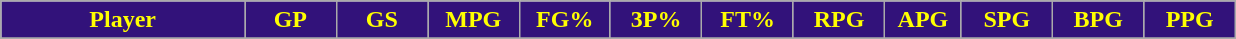<table class="wikitable sortable" style="text-align:center;">
<tr>
<th style="background:#32127A;color:#FFFF00;" width="16%">Player</th>
<th style="background:#32127A;color:#FFFF00;" width="6%">GP</th>
<th style="background:#32127A;color:#FFFF00;" width="6%">GS</th>
<th style="background:#32127A;color:#FFFF00;" width="6%">MPG</th>
<th style="background:#32127A;color:#FFFF00;" width="6%">FG%</th>
<th style="background:#32127A;color:#FFFF00;" width="6%">3P%</th>
<th style="background:#32127A;color:#FFFF00;" width="6%">FT%</th>
<th style="background:#32127A;color:#FFFF00;" width="6%">RPG</th>
<th style="background:#32127A;color:#FFFF00;" width="5%">APG</th>
<th style="background:#32127A;color:#FFFF00;" width="6%">SPG</th>
<th style="background:#32127A;color:#FFFF00;" width="6%">BPG</th>
<th style="background:#32127A;color:#FFFF00;" width="6%">PPG</th>
</tr>
<tr>
</tr>
</table>
